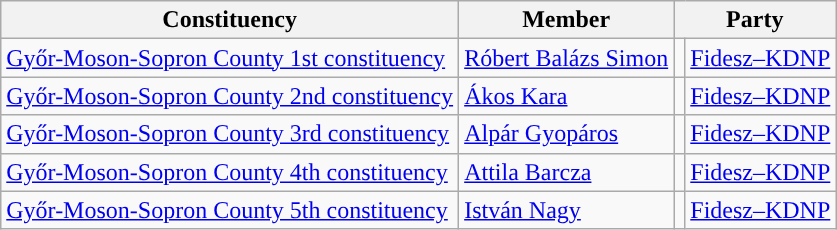<table class="wikitable">
<tr>
<th>Constituency</th>
<th>Member</th>
<th colspan="2">Party</th>
</tr>
<tr>
<td><a href='#'>Győr-Moson-Sopron County 1st constituency</a></td>
<td><a href='#'>Róbert Balázs Simon</a></td>
<td style="background-color: "></td>
<td><a href='#'>Fidesz–KDNP</a></td>
</tr>
<tr>
<td><a href='#'>Győr-Moson-Sopron County 2nd constituency</a></td>
<td><a href='#'>Ákos Kara</a></td>
<td style="background-color: "></td>
<td><a href='#'>Fidesz–KDNP</a></td>
</tr>
<tr>
<td><a href='#'>Győr-Moson-Sopron County 3rd constituency</a></td>
<td><a href='#'>Alpár Gyopáros</a></td>
<td style="background-color: "></td>
<td><a href='#'>Fidesz–KDNP</a></td>
</tr>
<tr>
<td><a href='#'>Győr-Moson-Sopron County 4th constituency</a></td>
<td><a href='#'>Attila Barcza</a></td>
<td style="background-color: "></td>
<td><a href='#'>Fidesz–KDNP</a></td>
</tr>
<tr>
<td><a href='#'>Győr-Moson-Sopron County 5th constituency</a></td>
<td><a href='#'>István Nagy</a></td>
<td style="background-color: "></td>
<td><a href='#'>Fidesz–KDNP</a></td>
</tr>
</table>
